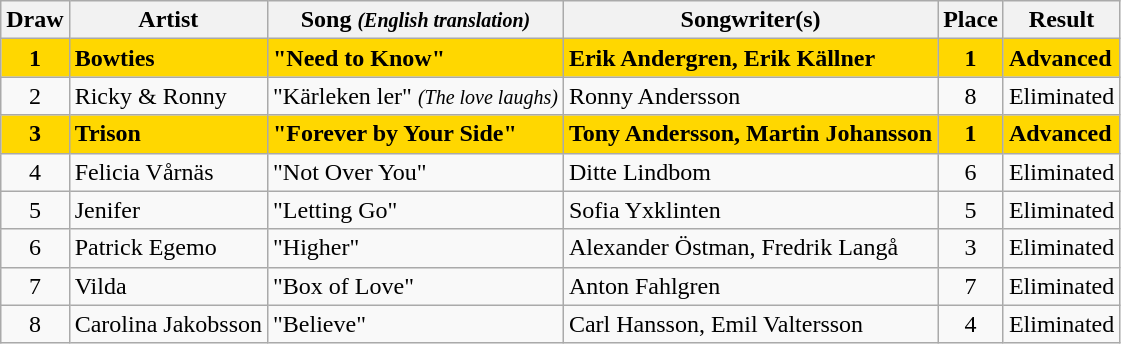<table class="wikitable">
<tr>
<th>Draw</th>
<th>Artist</th>
<th>Song <small><em>(English translation)</em></small></th>
<th>Songwriter(s)</th>
<th>Place</th>
<th>Result</th>
</tr>
<tr style="font-weight:bold;background:gold;">
<td align="center"><strong>1</strong></td>
<td><strong>Bowties</strong></td>
<td><strong>"Need to Know"</strong></td>
<td><strong>Erik Andergren, Erik Källner</strong></td>
<td align="center"><strong>1</strong></td>
<td>Advanced</td>
</tr>
<tr>
<td align="center">2</td>
<td>Ricky & Ronny</td>
<td>"Kärleken ler" <small><em>(The love laughs)</em></small></td>
<td>Ronny Andersson</td>
<td align="center">8</td>
<td>Eliminated</td>
</tr>
<tr style="font-weight:bold;background:gold;">
<td align="center"><strong>3</strong></td>
<td><strong>Trison</strong></td>
<td><strong>"Forever by Your Side"</strong></td>
<td><strong>Tony Andersson, Martin Johansson</strong></td>
<td align="center"><strong>1</strong></td>
<td>Advanced</td>
</tr>
<tr>
<td align="center">4</td>
<td>Felicia Vårnäs</td>
<td>"Not Over You"</td>
<td>Ditte Lindbom</td>
<td align="center">6</td>
<td>Eliminated</td>
</tr>
<tr>
<td align="center">5</td>
<td>Jenifer</td>
<td>"Letting Go"</td>
<td>Sofia Yxklinten</td>
<td align="center">5</td>
<td>Eliminated</td>
</tr>
<tr>
<td align="center">6</td>
<td>Patrick Egemo</td>
<td>"Higher"</td>
<td>Alexander Östman, Fredrik Langå</td>
<td align="center">3</td>
<td>Eliminated</td>
</tr>
<tr>
<td align="center">7</td>
<td>Vilda</td>
<td>"Box of Love"</td>
<td>Anton Fahlgren</td>
<td align="center">7</td>
<td>Eliminated</td>
</tr>
<tr>
<td align="center">8</td>
<td>Carolina Jakobsson</td>
<td>"Believe"</td>
<td>Carl Hansson, Emil Valtersson</td>
<td align="center">4</td>
<td>Eliminated</td>
</tr>
</table>
